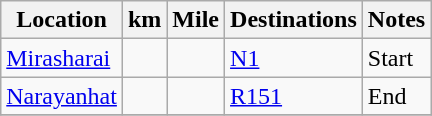<table class=wikitable>
<tr>
<th scope=col>Location</th>
<th scope=col>km</th>
<th scope=col>Mile</th>
<th scope=col>Destinations</th>
<th scope=col>Notes</th>
</tr>
<tr>
<td><a href='#'>Mirasharai</a></td>
<td></td>
<td></td>
<td><a href='#'>N1</a></td>
<td>Start</td>
</tr>
<tr>
<td><a href='#'>Narayanhat</a></td>
<td></td>
<td></td>
<td><a href='#'>R151</a></td>
<td>End</td>
</tr>
<tr>
</tr>
</table>
